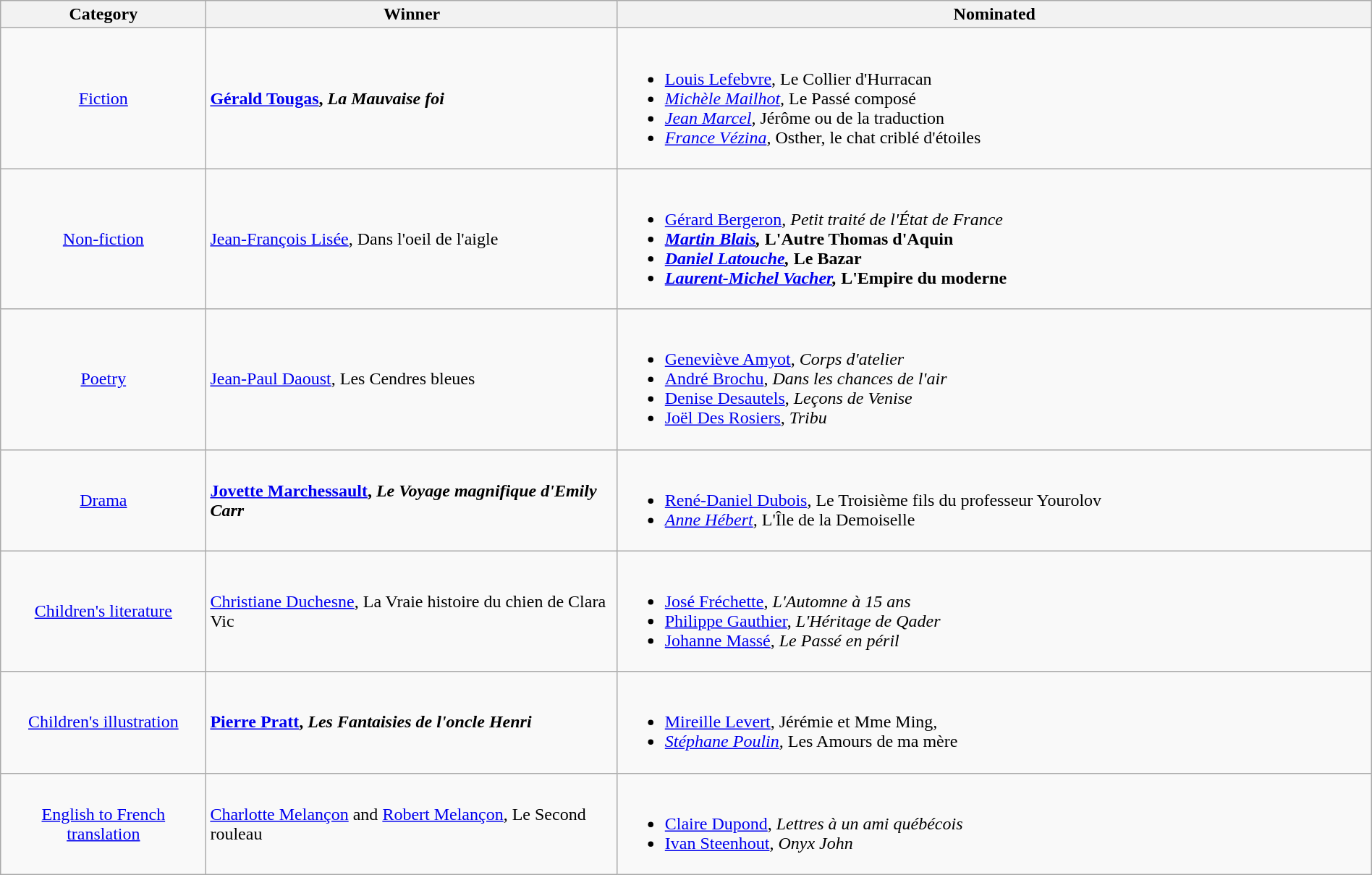<table class="wikitable" width="100%">
<tr>
<th width=15%>Category</th>
<th width=30%>Winner</th>
<th width=55%>Nominated</th>
</tr>
<tr>
<td align="center"><a href='#'>Fiction</a></td>
<td> <strong><a href='#'>Gérald Tougas</a>, <em>La Mauvaise foi<strong><em></td>
<td><br><ul><li><a href='#'>Louis Lefebvre</a>, </em>Le Collier d'Hurracan<em></li><li><a href='#'>Michèle Mailhot</a>, </em>Le Passé composé<em></li><li><a href='#'>Jean Marcel</a>, </em>Jérôme ou de la traduction<em></li><li><a href='#'>France Vézina</a>, </em>Osther, le chat criblé d'étoiles<em></li></ul></td>
</tr>
<tr>
<td align="center"><a href='#'>Non-fiction</a></td>
<td> </strong><a href='#'>Jean-François Lisée</a>, </em>Dans l'oeil de l'aigle</em></strong></td>
<td><br><ul><li><a href='#'>Gérard Bergeron</a>, <em>Petit traité de l'État de France<strong></li><li><a href='#'>Martin Blais</a>, </em>L'Autre Thomas d'Aquin<em></li><li><a href='#'>Daniel Latouche</a>, </em>Le Bazar<em></li><li><a href='#'>Laurent-Michel Vacher</a>, </em>L'Empire du moderne<em></li></ul></td>
</tr>
<tr>
<td align="center"><a href='#'>Poetry</a></td>
<td> </strong><a href='#'>Jean-Paul Daoust</a>, </em>Les Cendres bleues<strong><em></td>
<td><br><ul><li><a href='#'>Geneviève Amyot</a>, <em>Corps d'atelier</em></li><li><a href='#'>André Brochu</a>, <em>Dans les chances de l'air</em></li><li><a href='#'>Denise Desautels</a>, <em>Leçons de Venise</em></li><li><a href='#'>Joël Des Rosiers</a>, <em>Tribu</em></li></ul></td>
</tr>
<tr>
<td align="center"><a href='#'>Drama</a></td>
<td> <strong><a href='#'>Jovette Marchessault</a>, <em>Le Voyage magnifique d'Emily Carr</em></strong></td>
<td><br><ul><li><a href='#'>René-Daniel Dubois</a>, </em>Le Troisième fils du professeur Yourolov<em></li><li><a href='#'>Anne Hébert</a>, </em>L'Île de la Demoiselle<em></li></ul></td>
</tr>
<tr>
<td align="center"><a href='#'>Children's literature</a></td>
<td> </strong><a href='#'>Christiane Duchesne</a>, </em>La Vraie histoire du chien de Clara Vic<strong><em></td>
<td><br><ul><li><a href='#'>José Fréchette</a>, <em>L'Automne à 15 ans</em></li><li><a href='#'>Philippe Gauthier</a>, <em>L'Héritage de Qader</em></li><li><a href='#'>Johanne Massé</a>, <em>Le Passé en péril</em></li></ul></td>
</tr>
<tr>
<td align="center"><a href='#'>Children's illustration</a></td>
<td> <strong><a href='#'>Pierre Pratt</a>, <em>Les Fantaisies de l'oncle Henri</em></strong></td>
<td><br><ul><li><a href='#'>Mireille Levert</a>, </em>Jérémie et Mme Ming<em>,</li><li><a href='#'>Stéphane Poulin</a>, </em>Les Amours de ma mère<em></li></ul></td>
</tr>
<tr>
<td align="center"><a href='#'>English to French translation</a></td>
<td> </strong><a href='#'>Charlotte Melançon</a> and <a href='#'>Robert Melançon</a>, </em>Le Second rouleau<strong><em></td>
<td><br><ul><li><a href='#'>Claire Dupond</a>, <em>Lettres à un ami québécois</em></li><li><a href='#'>Ivan Steenhout</a>, <em>Onyx John</em></li></ul></td>
</tr>
</table>
